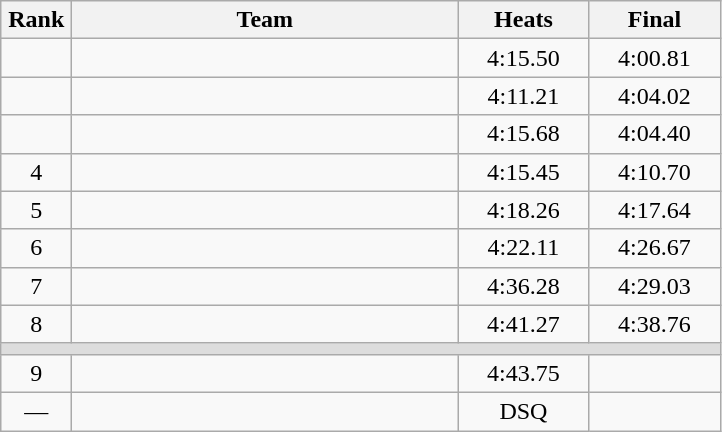<table class=wikitable style="text-align:center">
<tr>
<th width=40>Rank</th>
<th width=250>Team</th>
<th width=80>Heats</th>
<th width=80>Final</th>
</tr>
<tr>
<td></td>
<td align=left></td>
<td>4:15.50</td>
<td>4:00.81</td>
</tr>
<tr>
<td></td>
<td align=left></td>
<td>4:11.21</td>
<td>4:04.02</td>
</tr>
<tr>
<td></td>
<td align=left></td>
<td>4:15.68</td>
<td>4:04.40</td>
</tr>
<tr>
<td>4</td>
<td align=left></td>
<td>4:15.45</td>
<td>4:10.70</td>
</tr>
<tr>
<td>5</td>
<td align=left></td>
<td>4:18.26</td>
<td>4:17.64</td>
</tr>
<tr>
<td>6</td>
<td align=left></td>
<td>4:22.11</td>
<td>4:26.67</td>
</tr>
<tr>
<td>7</td>
<td align=left></td>
<td>4:36.28</td>
<td>4:29.03</td>
</tr>
<tr>
<td>8</td>
<td align=left></td>
<td>4:41.27</td>
<td>4:38.76</td>
</tr>
<tr bgcolor=#DDDDDD>
<td colspan=4></td>
</tr>
<tr>
<td>9</td>
<td align=left></td>
<td>4:43.75</td>
<td></td>
</tr>
<tr>
<td>—</td>
<td align=left></td>
<td>DSQ</td>
<td></td>
</tr>
</table>
